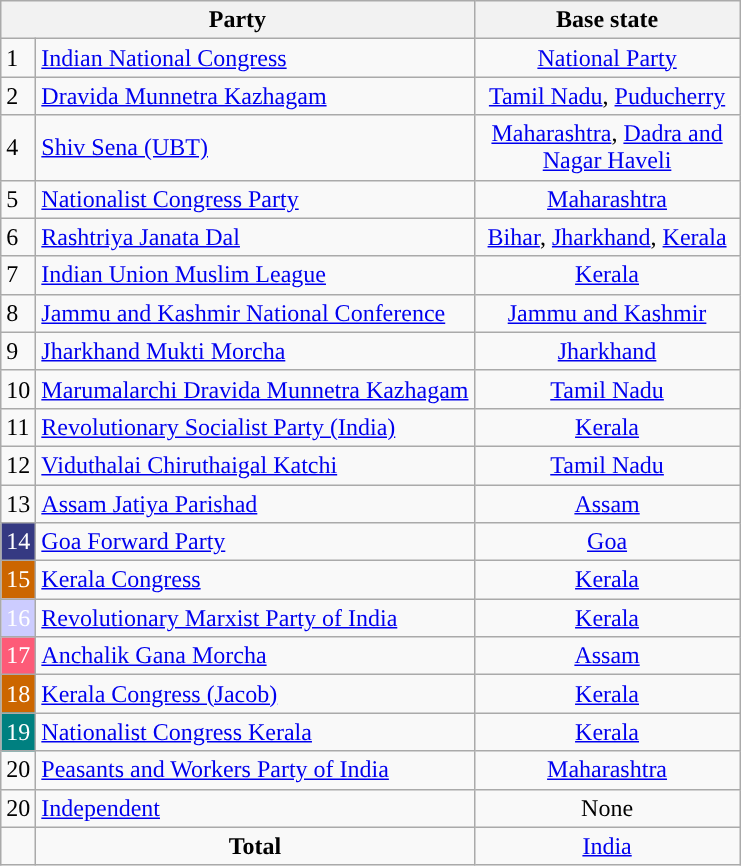<table class="wikitable sortable">
<tr>
<th colspan="2" style="width:30px;">Party</th>
<th style="width:170px;">Base state</th>
</tr>
<tr>
<td style="background-color:">1</td>
<td><a href='#'>Indian National Congress</a></td>
<td style="text-align: center;"><a href='#'>National Party</a></td>
</tr>
<tr>
<td style="background-color:">2</td>
<td><a href='#'>Dravida Munnetra Kazhagam</a></td>
<td style="text-align: center;"><a href='#'>Tamil Nadu</a>, <a href='#'>Puducherry</a></td>
</tr>
<tr>
<td style="background-color:">4</td>
<td><a href='#'>Shiv Sena (UBT)</a></td>
<td style="text-align: center;"><a href='#'>Maharashtra</a>, <a href='#'>Dadra and Nagar Haveli</a></td>
</tr>
<tr>
<td style="background-color:">5</td>
<td><a href='#'>Nationalist Congress Party</a></td>
<td style="text-align: center;"><a href='#'>Maharashtra</a></td>
</tr>
<tr>
<td style="background-color:">6</td>
<td><a href='#'>Rashtriya Janata Dal</a></td>
<td style="text-align: center;"><a href='#'>Bihar</a>, <a href='#'>Jharkhand</a>, <a href='#'>Kerala</a></td>
</tr>
<tr>
<td style="background-color:">7</td>
<td><a href='#'>Indian Union Muslim League</a></td>
<td style="text-align: center;"><a href='#'>Kerala</a></td>
</tr>
<tr>
<td style="background:">8</td>
<td><a href='#'>Jammu and Kashmir National Conference</a></td>
<td style="text-align: center;"><a href='#'>Jammu and Kashmir</a></td>
</tr>
<tr>
<td style="background:">9</td>
<td><a href='#'>Jharkhand Mukti Morcha</a></td>
<td style="text-align: center;"><a href='#'>Jharkhand</a></td>
</tr>
<tr>
<td style="background-color:">10</td>
<td><a href='#'>Marumalarchi Dravida Munnetra Kazhagam</a></td>
<td style="text-align: center;"><a href='#'>Tamil Nadu</a></td>
</tr>
<tr>
<td style="background-color:">11</td>
<td><a href='#'>Revolutionary Socialist Party (India)</a></td>
<td style="text-align: center;"><a href='#'>Kerala</a></td>
</tr>
<tr>
<td style="background-color:">12</td>
<td><a href='#'>Viduthalai Chiruthaigal Katchi</a></td>
<td style="text-align: center;"><a href='#'>Tamil Nadu</a></td>
</tr>
<tr>
<td style="background-color:">13</td>
<td><a href='#'>Assam Jatiya Parishad</a></td>
<td style="text-align: center;"><a href='#'>Assam</a></td>
</tr>
<tr>
<td style="background:#353982; text-align:center; color:white;">14</td>
<td><a href='#'>Goa Forward Party</a></td>
<td style="text-align: center;"><a href='#'>Goa</a></td>
</tr>
<tr>
<td style="background:#c60; text-align:center; color:white;">15</td>
<td><a href='#'>Kerala Congress</a></td>
<td style="text-align: center;"><a href='#'>Kerala</a></td>
</tr>
<tr>
<td style="background:#ccf; text-align:center; color:white;">16</td>
<td><a href='#'>Revolutionary Marxist Party of India</a></td>
<td style="text-align: center;"><a href='#'>Kerala</a></td>
</tr>
<tr>
<td style="background:#FD5B78; text-align:center; color:white;">17</td>
<td><a href='#'>Anchalik Gana Morcha</a></td>
<td style="text-align: center;"><a href='#'>Assam</a></td>
</tr>
<tr>
<td style="background:#CC6600; text-align:center; color:white;">18</td>
<td><a href='#'>Kerala Congress (Jacob)</a></td>
<td style="text-align: center;"><a href='#'>Kerala</a></td>
</tr>
<tr>
<td style="background:teal; text-align:center; color:white;">19</td>
<td><a href='#'>Nationalist Congress Kerala</a></td>
<td style="text-align: center;"><a href='#'>Kerala</a></td>
</tr>
<tr>
<td>20</td>
<td><a href='#'>Peasants and Workers Party of India</a></td>
<td style="text-align: center;"><a href='#'>Maharashtra</a></td>
</tr>
<tr>
<td style="background-color:">20</td>
<td><a href='#'>Independent</a></td>
<td style="text-align: center;">None</td>
</tr>
<tr style="text-align: center;">
<td style="background-color:"></td>
<td style="text-align: center;"><strong>Total</strong></td>
<td><a href='#'>India</a></td>
</tr>
</table>
